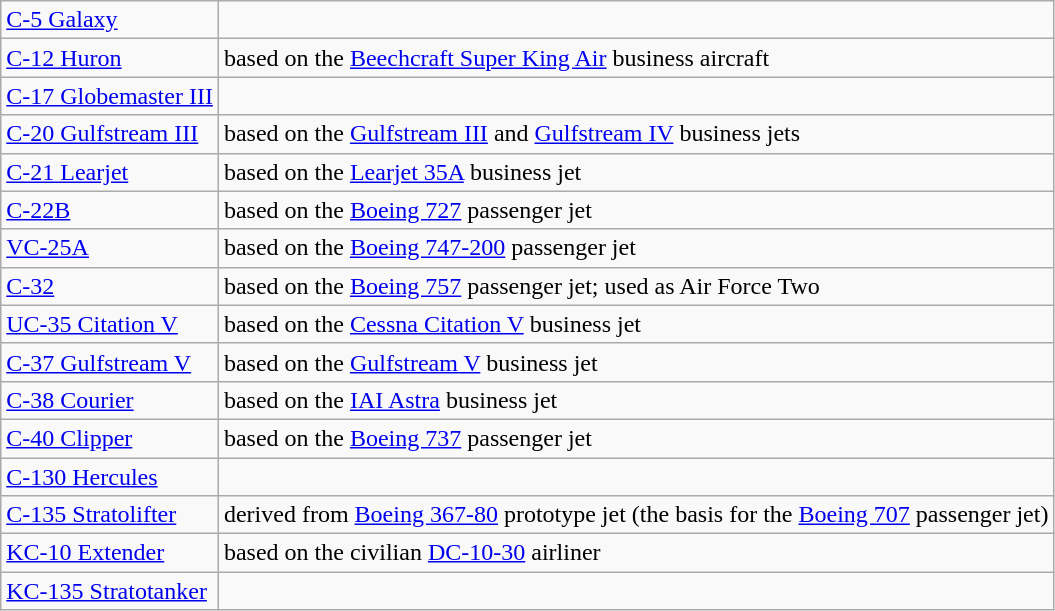<table class="wikitable">
<tr>
<td><a href='#'>C-5 Galaxy</a></td>
<td></td>
</tr>
<tr>
<td><a href='#'>C-12 Huron</a></td>
<td>based on the <a href='#'>Beechcraft Super King Air</a> business aircraft</td>
</tr>
<tr>
<td><a href='#'>C-17 Globemaster III</a></td>
<td></td>
</tr>
<tr>
<td><a href='#'>C-20 Gulfstream III</a></td>
<td>based on the <a href='#'>Gulfstream III</a> and <a href='#'>Gulfstream IV</a> business jets</td>
</tr>
<tr>
<td><a href='#'>C-21 Learjet</a></td>
<td>based on the <a href='#'>Learjet 35A</a> business jet</td>
</tr>
<tr>
<td><a href='#'>C-22B</a></td>
<td>based on the <a href='#'>Boeing 727</a> passenger jet</td>
</tr>
<tr>
<td><a href='#'>VC-25A</a></td>
<td>based on the <a href='#'>Boeing 747-200</a> passenger jet</td>
</tr>
<tr>
<td><a href='#'>C-32</a></td>
<td>based on the <a href='#'>Boeing 757</a> passenger jet; used as Air Force Two</td>
</tr>
<tr>
<td><a href='#'>UC-35 Citation V</a></td>
<td>based on the <a href='#'>Cessna Citation V</a> business jet</td>
</tr>
<tr>
<td><a href='#'>C-37 Gulfstream V</a></td>
<td>based on the <a href='#'>Gulfstream V</a> business jet</td>
</tr>
<tr>
<td><a href='#'>C-38 Courier</a></td>
<td>based on the <a href='#'>IAI Astra</a> business jet</td>
</tr>
<tr>
<td><a href='#'>C-40 Clipper</a></td>
<td>based on the <a href='#'>Boeing 737</a> passenger jet</td>
</tr>
<tr>
<td><a href='#'>C-130 Hercules</a></td>
<td></td>
</tr>
<tr>
<td><a href='#'>C-135 Stratolifter</a></td>
<td>derived from <a href='#'>Boeing 367-80</a> prototype jet (the basis for the <a href='#'>Boeing 707</a> passenger jet)</td>
</tr>
<tr>
<td><a href='#'>KC-10 Extender</a></td>
<td>based on the civilian <a href='#'>DC-10-30</a> airliner</td>
</tr>
<tr>
<td><a href='#'>KC-135 Stratotanker</a></td>
<td></td>
</tr>
</table>
